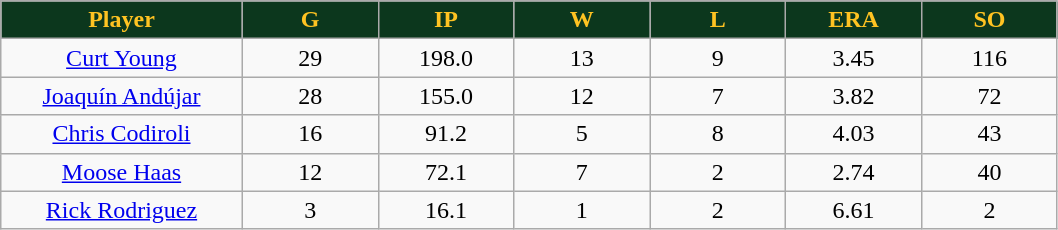<table class="wikitable sortable">
<tr>
<th style="background:#0c371d; color:#ffc322; width:16%;">Player</th>
<th style="background:#0c371d; color:#ffc322; width:9%;">G</th>
<th style="background:#0c371d; color:#ffc322; width:9%;">IP</th>
<th style="background:#0c371d; color:#ffc322; width:9%;">W</th>
<th style="background:#0c371d; color:#ffc322; width:9%;">L</th>
<th style="background:#0c371d; color:#ffc322; width:9%;">ERA</th>
<th style="background:#0c371d; color:#ffc322; width:9%;">SO</th>
</tr>
<tr style="text-align:center;">
<td><a href='#'>Curt Young</a></td>
<td>29</td>
<td>198.0</td>
<td>13</td>
<td>9</td>
<td>3.45</td>
<td>116</td>
</tr>
<tr style="text-align:center;">
<td><a href='#'>Joaquín Andújar</a></td>
<td>28</td>
<td>155.0</td>
<td>12</td>
<td>7</td>
<td>3.82</td>
<td>72</td>
</tr>
<tr style="text-align:center;">
<td><a href='#'>Chris Codiroli</a></td>
<td>16</td>
<td>91.2</td>
<td>5</td>
<td>8</td>
<td>4.03</td>
<td>43</td>
</tr>
<tr style="text-align:center;">
<td><a href='#'>Moose Haas</a></td>
<td>12</td>
<td>72.1</td>
<td>7</td>
<td>2</td>
<td>2.74</td>
<td>40</td>
</tr>
<tr style="text-align:center;">
<td><a href='#'>Rick Rodriguez</a></td>
<td>3</td>
<td>16.1</td>
<td>1</td>
<td>2</td>
<td>6.61</td>
<td>2</td>
</tr>
</table>
